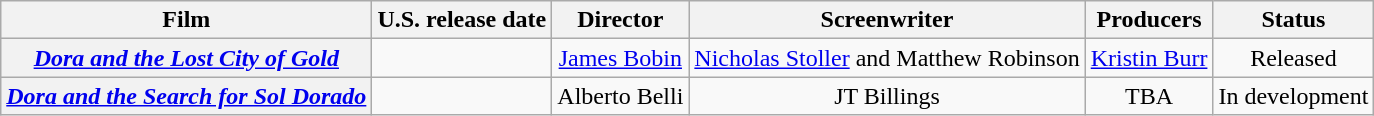<table class="wikitable plainrowheaders" style="text-align: center;">
<tr>
<th scope="col">Film</th>
<th scope="col">U.S. release date</th>
<th scope="col">Director</th>
<th scope="col">Screenwriter</th>
<th scope="col">Producers</th>
<th scope="col">Status</th>
</tr>
<tr>
<th scope="row"><em><a href='#'>Dora and the Lost City of Gold</a></em></th>
<td></td>
<td><a href='#'>James Bobin</a></td>
<td><a href='#'>Nicholas Stoller</a> and Matthew Robinson</td>
<td><a href='#'>Kristin Burr</a></td>
<td>Released</td>
</tr>
<tr>
<th scope="row"><em><a href='#'>Dora and the Search for Sol Dorado</a></em></th>
<td></td>
<td>Alberto Belli</td>
<td>JT Billings</td>
<td>TBA</td>
<td>In development</td>
</tr>
</table>
